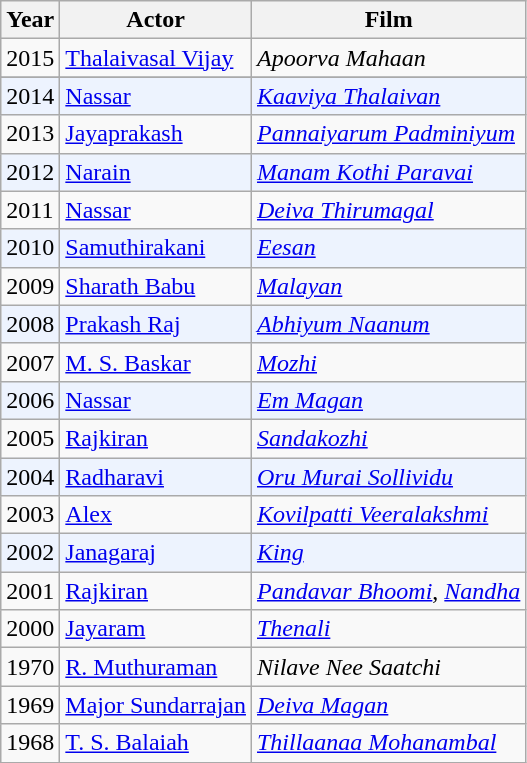<table class="wikitable">
<tr>
<th>Year</th>
<th>Actor</th>
<th>Film</th>
</tr>
<tr>
<td>2015</td>
<td><a href='#'>Thalaivasal Vijay</a></td>
<td><em>Apoorva Mahaan</em></td>
</tr>
<tr>
</tr>
<tr bgcolor=#edf3fe>
<td>2014</td>
<td><a href='#'>Nassar</a></td>
<td><em><a href='#'>Kaaviya Thalaivan</a></em></td>
</tr>
<tr>
<td>2013</td>
<td><a href='#'>Jayaprakash</a></td>
<td><em><a href='#'>Pannaiyarum Padminiyum</a></em></td>
</tr>
<tr bgcolor=#edf3fe>
<td>2012</td>
<td><a href='#'>Narain</a></td>
<td><em><a href='#'>Manam Kothi Paravai</a></em></td>
</tr>
<tr>
<td>2011</td>
<td><a href='#'>Nassar</a></td>
<td><em><a href='#'>Deiva Thirumagal</a></em></td>
</tr>
<tr bgcolor=#edf3fe>
<td>2010</td>
<td><a href='#'>Samuthirakani</a></td>
<td><em><a href='#'>Eesan</a></em></td>
</tr>
<tr>
<td>2009</td>
<td><a href='#'>Sharath Babu</a></td>
<td><em><a href='#'>Malayan</a></em></td>
</tr>
<tr bgcolor=#edf3fe>
<td>2008</td>
<td><a href='#'>Prakash Raj</a></td>
<td><em><a href='#'>Abhiyum Naanum</a></em></td>
</tr>
<tr>
<td>2007</td>
<td><a href='#'>M. S. Baskar</a></td>
<td><em><a href='#'>Mozhi</a></em></td>
</tr>
<tr bgcolor=#edf3fe>
<td>2006</td>
<td><a href='#'>Nassar</a></td>
<td><em><a href='#'>Em Magan</a></em></td>
</tr>
<tr>
<td>2005</td>
<td><a href='#'>Rajkiran</a></td>
<td><em><a href='#'>Sandakozhi</a></em></td>
</tr>
<tr bgcolor=#edf3fe>
<td>2004</td>
<td><a href='#'>Radharavi</a></td>
<td><em><a href='#'>Oru Murai Sollividu</a></em></td>
</tr>
<tr>
<td>2003</td>
<td><a href='#'>Alex</a></td>
<td><em><a href='#'>Kovilpatti Veeralakshmi</a></em></td>
</tr>
<tr bgcolor=#edf3fe>
<td>2002</td>
<td><a href='#'>Janagaraj</a></td>
<td><em><a href='#'>King</a></em></td>
</tr>
<tr>
<td>2001</td>
<td><a href='#'>Rajkiran</a></td>
<td><em><a href='#'>Pandavar Bhoomi</a></em>, <em><a href='#'>Nandha</a></em></td>
</tr>
<tr>
<td>2000</td>
<td><a href='#'>Jayaram</a></td>
<td><em><a href='#'>Thenali</a></em></td>
</tr>
<tr>
<td>1970</td>
<td><a href='#'>R. Muthuraman</a></td>
<td><em>Nilave Nee Saatchi</em></td>
</tr>
<tr>
<td>1969</td>
<td><a href='#'>Major Sundarrajan</a></td>
<td><em><a href='#'>Deiva Magan</a></em></td>
</tr>
<tr>
<td>1968</td>
<td><a href='#'>T. S. Balaiah</a></td>
<td><em><a href='#'>Thillaanaa Mohanambal</a></em></td>
</tr>
</table>
